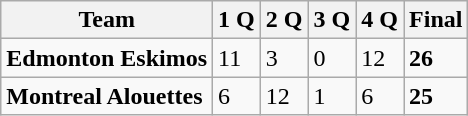<table class="wikitable">
<tr>
<th>Team</th>
<th>1 Q</th>
<th>2 Q</th>
<th>3 Q</th>
<th>4 Q</th>
<th>Final</th>
</tr>
<tr>
<td><strong>Edmonton Eskimos</strong></td>
<td>11</td>
<td>3</td>
<td>0</td>
<td>12</td>
<td><strong>26</strong></td>
</tr>
<tr>
<td><strong>Montreal Alouettes</strong></td>
<td>6</td>
<td>12</td>
<td>1</td>
<td>6</td>
<td><strong>25</strong></td>
</tr>
</table>
